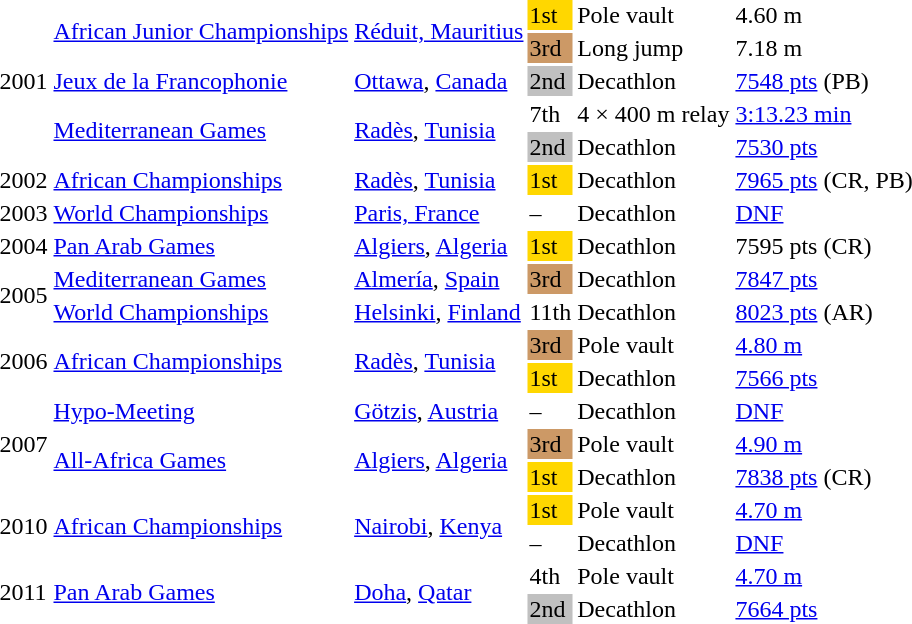<table>
<tr>
<td rowspan=5>2001</td>
<td rowspan=2><a href='#'>African Junior Championships</a></td>
<td rowspan=2><a href='#'>Réduit, Mauritius</a></td>
<td bgcolor="gold">1st</td>
<td>Pole vault</td>
<td>4.60 m</td>
</tr>
<tr>
<td bgcolor="cc9966">3rd</td>
<td>Long jump</td>
<td>7.18 m</td>
</tr>
<tr>
<td><a href='#'>Jeux de la Francophonie</a></td>
<td><a href='#'>Ottawa</a>, <a href='#'>Canada</a></td>
<td bgcolor="silver">2nd</td>
<td>Decathlon</td>
<td><a href='#'>7548 pts</a> (PB)</td>
</tr>
<tr>
<td rowspan=2><a href='#'>Mediterranean Games</a></td>
<td rowspan=2><a href='#'>Radès</a>, <a href='#'>Tunisia</a></td>
<td>7th</td>
<td>4 × 400 m relay</td>
<td><a href='#'>3:13.23 min</a></td>
</tr>
<tr>
<td bgcolor="silver">2nd</td>
<td>Decathlon</td>
<td><a href='#'>7530 pts</a></td>
</tr>
<tr>
<td>2002</td>
<td><a href='#'>African Championships</a></td>
<td><a href='#'>Radès</a>, <a href='#'>Tunisia</a></td>
<td bgcolor="gold">1st</td>
<td>Decathlon</td>
<td><a href='#'>7965 pts</a> (CR, PB)</td>
</tr>
<tr>
<td>2003</td>
<td><a href='#'>World Championships</a></td>
<td><a href='#'>Paris, France</a></td>
<td>–</td>
<td>Decathlon</td>
<td><a href='#'>DNF</a></td>
</tr>
<tr>
<td>2004</td>
<td><a href='#'>Pan Arab Games</a></td>
<td><a href='#'>Algiers</a>, <a href='#'>Algeria</a></td>
<td bgcolor="gold">1st</td>
<td>Decathlon</td>
<td>7595 pts (CR)</td>
</tr>
<tr>
<td rowspan=2>2005</td>
<td><a href='#'>Mediterranean Games</a></td>
<td><a href='#'>Almería</a>, <a href='#'>Spain</a></td>
<td bgcolor="cc9966">3rd</td>
<td>Decathlon</td>
<td><a href='#'>7847 pts</a></td>
</tr>
<tr>
<td><a href='#'>World Championships</a></td>
<td><a href='#'>Helsinki</a>, <a href='#'>Finland</a></td>
<td>11th</td>
<td>Decathlon</td>
<td><a href='#'>8023 pts</a> (AR)</td>
</tr>
<tr>
<td rowspan=2>2006</td>
<td rowspan=2><a href='#'>African Championships</a></td>
<td rowspan=2><a href='#'>Radès</a>, <a href='#'>Tunisia</a></td>
<td bgcolor="cc9966">3rd</td>
<td>Pole vault</td>
<td><a href='#'>4.80 m</a></td>
</tr>
<tr>
<td bgcolor="gold">1st</td>
<td>Decathlon</td>
<td><a href='#'>7566 pts</a></td>
</tr>
<tr>
<td rowspan=3>2007</td>
<td><a href='#'>Hypo-Meeting</a></td>
<td><a href='#'>Götzis</a>, <a href='#'>Austria</a></td>
<td>–</td>
<td>Decathlon</td>
<td><a href='#'>DNF</a></td>
</tr>
<tr>
<td rowspan=2><a href='#'>All-Africa Games</a></td>
<td rowspan=2><a href='#'>Algiers</a>, <a href='#'>Algeria</a></td>
<td bgcolor="cc9966">3rd</td>
<td>Pole vault</td>
<td><a href='#'>4.90 m</a></td>
</tr>
<tr>
<td bgcolor="gold">1st</td>
<td>Decathlon</td>
<td><a href='#'>7838 pts</a> (CR)</td>
</tr>
<tr>
<td rowspan=2>2010</td>
<td rowspan=2><a href='#'>African Championships</a></td>
<td rowspan=2><a href='#'>Nairobi</a>, <a href='#'>Kenya</a></td>
<td bgcolor="gold">1st</td>
<td>Pole vault</td>
<td><a href='#'>4.70 m</a></td>
</tr>
<tr>
<td>–</td>
<td>Decathlon</td>
<td><a href='#'>DNF</a></td>
</tr>
<tr>
<td rowspan=2>2011</td>
<td rowspan=2><a href='#'>Pan Arab Games</a></td>
<td rowspan=2><a href='#'>Doha</a>, <a href='#'>Qatar</a></td>
<td>4th</td>
<td>Pole vault</td>
<td><a href='#'>4.70 m</a></td>
</tr>
<tr>
<td bgcolor=silver>2nd</td>
<td>Decathlon</td>
<td><a href='#'>7664 pts</a></td>
</tr>
</table>
